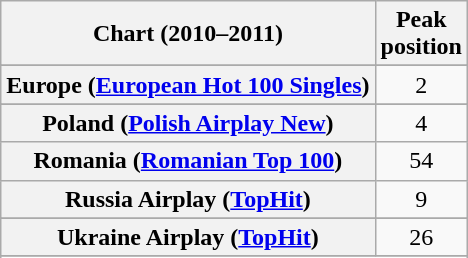<table class="wikitable sortable plainrowheaders" style="text-align:center">
<tr>
<th scope="col">Chart (2010–2011)</th>
<th scope="col">Peak<br>position</th>
</tr>
<tr>
</tr>
<tr>
</tr>
<tr>
</tr>
<tr>
</tr>
<tr>
</tr>
<tr>
</tr>
<tr>
</tr>
<tr>
</tr>
<tr>
<th scope="row">Europe (<a href='#'>European Hot 100 Singles</a>)</th>
<td>2</td>
</tr>
<tr>
</tr>
<tr>
</tr>
<tr>
</tr>
<tr>
</tr>
<tr>
</tr>
<tr>
</tr>
<tr>
</tr>
<tr>
</tr>
<tr>
</tr>
<tr>
</tr>
<tr>
</tr>
<tr>
<th scope="row">Poland (<a href='#'>Polish Airplay New</a>)</th>
<td>4</td>
</tr>
<tr>
<th scope="row">Romania (<a href='#'>Romanian Top 100</a>)</th>
<td>54</td>
</tr>
<tr>
<th scope="row">Russia Airplay (<a href='#'>TopHit</a>)</th>
<td>9</td>
</tr>
<tr>
</tr>
<tr>
</tr>
<tr>
</tr>
<tr>
</tr>
<tr>
<th scope="row">Ukraine Airplay (<a href='#'>TopHit</a>)</th>
<td>26</td>
</tr>
<tr>
</tr>
<tr>
</tr>
<tr>
</tr>
<tr>
</tr>
<tr>
</tr>
<tr>
</tr>
<tr>
</tr>
<tr>
</tr>
</table>
